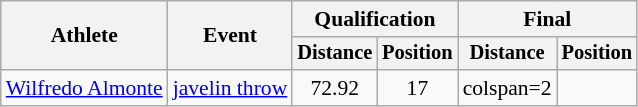<table class=wikitable style=font-size:90%>
<tr>
<th rowspan=2>Athlete</th>
<th rowspan=2>Event</th>
<th colspan=2>Qualification</th>
<th colspan=2>Final</th>
</tr>
<tr style=font-size:95%>
<th>Distance</th>
<th>Position</th>
<th>Distance</th>
<th>Position</th>
</tr>
<tr align=center>
<td align=left><a href='#'>Wilfredo Almonte</a></td>
<td align=left><a href='#'>javelin throw</a></td>
<td>72.92</td>
<td>17</td>
<td>colspan=2 </td>
</tr>
</table>
